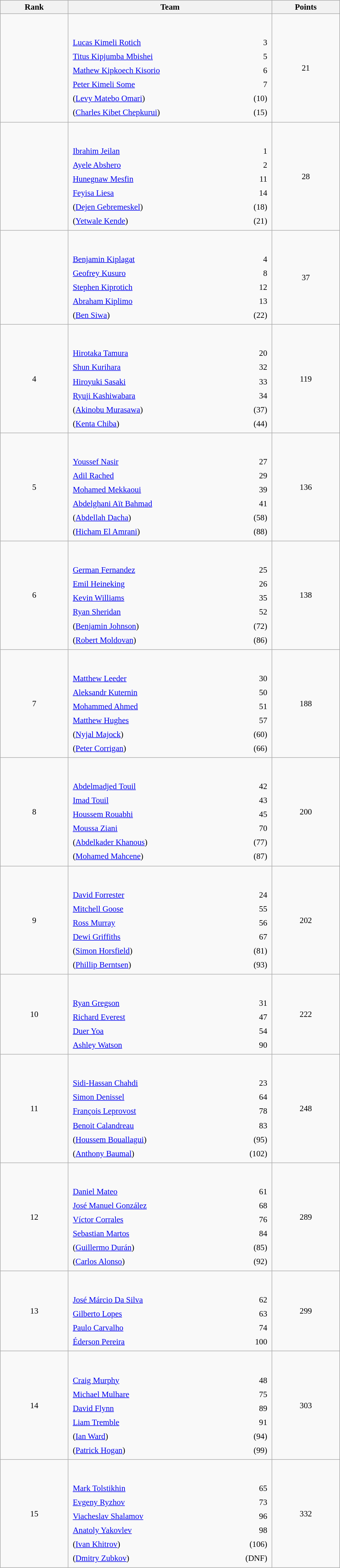<table class="wikitable sortable" style=" text-align:center; font-size:95%;" width="50%">
<tr>
<th width=10%>Rank</th>
<th width=30%>Team</th>
<th width=10%>Points</th>
</tr>
<tr>
<td align=center></td>
<td align=left> <br><br><table width=100%>
<tr>
<td align=left style="border:0"><a href='#'>Lucas Kimeli Rotich</a></td>
<td align=right style="border:0">3</td>
</tr>
<tr>
<td align=left style="border:0"><a href='#'>Titus Kipjumba Mbishei</a></td>
<td align=right style="border:0">5</td>
</tr>
<tr>
<td align=left style="border:0"><a href='#'>Mathew Kipkoech Kisorio</a></td>
<td align=right style="border:0">6</td>
</tr>
<tr>
<td align=left style="border:0"><a href='#'>Peter Kimeli Some</a></td>
<td align=right style="border:0">7</td>
</tr>
<tr>
<td align=left style="border:0">(<a href='#'>Levy Matebo Omari</a>)</td>
<td align=right style="border:0">(10)</td>
</tr>
<tr>
<td align=left style="border:0">(<a href='#'>Charles Kibet Chepkurui</a>)</td>
<td align=right style="border:0">(15)</td>
</tr>
</table>
</td>
<td>21</td>
</tr>
<tr>
<td align=center></td>
<td align=left> <br><br><table width=100%>
<tr>
<td align=left style="border:0"><a href='#'>Ibrahim Jeilan</a></td>
<td align=right style="border:0">1</td>
</tr>
<tr>
<td align=left style="border:0"><a href='#'>Ayele Abshero</a></td>
<td align=right style="border:0">2</td>
</tr>
<tr>
<td align=left style="border:0"><a href='#'>Hunegnaw Mesfin</a></td>
<td align=right style="border:0">11</td>
</tr>
<tr>
<td align=left style="border:0"><a href='#'>Feyisa Liesa</a></td>
<td align=right style="border:0">14</td>
</tr>
<tr>
<td align=left style="border:0">(<a href='#'>Dejen Gebremeskel</a>)</td>
<td align=right style="border:0">(18)</td>
</tr>
<tr>
<td align=left style="border:0">(<a href='#'>Yetwale Kende</a>)</td>
<td align=right style="border:0">(21)</td>
</tr>
</table>
</td>
<td>28</td>
</tr>
<tr>
<td align=center></td>
<td align=left> <br><br><table width=100%>
<tr>
<td align=left style="border:0"><a href='#'>Benjamin Kiplagat</a></td>
<td align=right style="border:0">4</td>
</tr>
<tr>
<td align=left style="border:0"><a href='#'>Geofrey Kusuro</a></td>
<td align=right style="border:0">8</td>
</tr>
<tr>
<td align=left style="border:0"><a href='#'>Stephen Kiprotich</a></td>
<td align=right style="border:0">12</td>
</tr>
<tr>
<td align=left style="border:0"><a href='#'>Abraham Kiplimo</a></td>
<td align=right style="border:0">13</td>
</tr>
<tr>
<td align=left style="border:0">(<a href='#'>Ben Siwa</a>)</td>
<td align=right style="border:0">(22)</td>
</tr>
</table>
</td>
<td>37</td>
</tr>
<tr>
<td align=center>4</td>
<td align=left> <br><br><table width=100%>
<tr>
<td align=left style="border:0"><a href='#'>Hirotaka Tamura</a></td>
<td align=right style="border:0">20</td>
</tr>
<tr>
<td align=left style="border:0"><a href='#'>Shun Kurihara</a></td>
<td align=right style="border:0">32</td>
</tr>
<tr>
<td align=left style="border:0"><a href='#'>Hiroyuki Sasaki</a></td>
<td align=right style="border:0">33</td>
</tr>
<tr>
<td align=left style="border:0"><a href='#'>Ryuji Kashiwabara</a></td>
<td align=right style="border:0">34</td>
</tr>
<tr>
<td align=left style="border:0">(<a href='#'>Akinobu Murasawa</a>)</td>
<td align=right style="border:0">(37)</td>
</tr>
<tr>
<td align=left style="border:0">(<a href='#'>Kenta Chiba</a>)</td>
<td align=right style="border:0">(44)</td>
</tr>
</table>
</td>
<td>119</td>
</tr>
<tr>
<td align=center>5</td>
<td align=left> <br><br><table width=100%>
<tr>
<td align=left style="border:0"><a href='#'>Youssef Nasir</a></td>
<td align=right style="border:0">27</td>
</tr>
<tr>
<td align=left style="border:0"><a href='#'>Adil Rached</a></td>
<td align=right style="border:0">29</td>
</tr>
<tr>
<td align=left style="border:0"><a href='#'>Mohamed Mekkaoui</a></td>
<td align=right style="border:0">39</td>
</tr>
<tr>
<td align=left style="border:0"><a href='#'>Abdelghani Aït Bahmad</a></td>
<td align=right style="border:0">41</td>
</tr>
<tr>
<td align=left style="border:0">(<a href='#'>Abdellah Dacha</a>)</td>
<td align=right style="border:0">(58)</td>
</tr>
<tr>
<td align=left style="border:0">(<a href='#'>Hicham El Amrani</a>)</td>
<td align=right style="border:0">(88)</td>
</tr>
</table>
</td>
<td>136</td>
</tr>
<tr>
<td align=center>6</td>
<td align=left> <br><br><table width=100%>
<tr>
<td align=left style="border:0"><a href='#'>German Fernandez</a></td>
<td align=right style="border:0">25</td>
</tr>
<tr>
<td align=left style="border:0"><a href='#'>Emil Heineking</a></td>
<td align=right style="border:0">26</td>
</tr>
<tr>
<td align=left style="border:0"><a href='#'>Kevin Williams</a></td>
<td align=right style="border:0">35</td>
</tr>
<tr>
<td align=left style="border:0"><a href='#'>Ryan Sheridan</a></td>
<td align=right style="border:0">52</td>
</tr>
<tr>
<td align=left style="border:0">(<a href='#'>Benjamin Johnson</a>)</td>
<td align=right style="border:0">(72)</td>
</tr>
<tr>
<td align=left style="border:0">(<a href='#'>Robert Moldovan</a>)</td>
<td align=right style="border:0">(86)</td>
</tr>
</table>
</td>
<td>138</td>
</tr>
<tr>
<td align=center>7</td>
<td align=left> <br><br><table width=100%>
<tr>
<td align=left style="border:0"><a href='#'>Matthew Leeder</a></td>
<td align=right style="border:0">30</td>
</tr>
<tr>
<td align=left style="border:0"><a href='#'>Aleksandr Kuternin</a></td>
<td align=right style="border:0">50</td>
</tr>
<tr>
<td align=left style="border:0"><a href='#'>Mohammed Ahmed</a></td>
<td align=right style="border:0">51</td>
</tr>
<tr>
<td align=left style="border:0"><a href='#'>Matthew Hughes</a></td>
<td align=right style="border:0">57</td>
</tr>
<tr>
<td align=left style="border:0">(<a href='#'>Nyjal Majock</a>)</td>
<td align=right style="border:0">(60)</td>
</tr>
<tr>
<td align=left style="border:0">(<a href='#'>Peter Corrigan</a>)</td>
<td align=right style="border:0">(66)</td>
</tr>
</table>
</td>
<td>188</td>
</tr>
<tr>
<td align=center>8</td>
<td align=left> <br><br><table width=100%>
<tr>
<td align=left style="border:0"><a href='#'>Abdelmadjed Touil</a></td>
<td align=right style="border:0">42</td>
</tr>
<tr>
<td align=left style="border:0"><a href='#'>Imad Touil</a></td>
<td align=right style="border:0">43</td>
</tr>
<tr>
<td align=left style="border:0"><a href='#'>Houssem Rouabhi</a></td>
<td align=right style="border:0">45</td>
</tr>
<tr>
<td align=left style="border:0"><a href='#'>Moussa Ziani</a></td>
<td align=right style="border:0">70</td>
</tr>
<tr>
<td align=left style="border:0">(<a href='#'>Abdelkader Khanous</a>)</td>
<td align=right style="border:0">(77)</td>
</tr>
<tr>
<td align=left style="border:0">(<a href='#'>Mohamed Mahcene</a>)</td>
<td align=right style="border:0">(87)</td>
</tr>
</table>
</td>
<td>200</td>
</tr>
<tr>
<td align=center>9</td>
<td align=left> <br><br><table width=100%>
<tr>
<td align=left style="border:0"><a href='#'>David Forrester</a></td>
<td align=right style="border:0">24</td>
</tr>
<tr>
<td align=left style="border:0"><a href='#'>Mitchell Goose</a></td>
<td align=right style="border:0">55</td>
</tr>
<tr>
<td align=left style="border:0"><a href='#'>Ross Murray</a></td>
<td align=right style="border:0">56</td>
</tr>
<tr>
<td align=left style="border:0"><a href='#'>Dewi Griffiths</a></td>
<td align=right style="border:0">67</td>
</tr>
<tr>
<td align=left style="border:0">(<a href='#'>Simon Horsfield</a>)</td>
<td align=right style="border:0">(81)</td>
</tr>
<tr>
<td align=left style="border:0">(<a href='#'>Phillip Berntsen</a>)</td>
<td align=right style="border:0">(93)</td>
</tr>
</table>
</td>
<td>202</td>
</tr>
<tr>
<td align=center>10</td>
<td align=left> <br><br><table width=100%>
<tr>
<td align=left style="border:0"><a href='#'>Ryan Gregson</a></td>
<td align=right style="border:0">31</td>
</tr>
<tr>
<td align=left style="border:0"><a href='#'>Richard Everest</a></td>
<td align=right style="border:0">47</td>
</tr>
<tr>
<td align=left style="border:0"><a href='#'>Duer Yoa</a></td>
<td align=right style="border:0">54</td>
</tr>
<tr>
<td align=left style="border:0"><a href='#'>Ashley Watson</a></td>
<td align=right style="border:0">90</td>
</tr>
</table>
</td>
<td>222</td>
</tr>
<tr>
<td align=center>11</td>
<td align=left> <br><br><table width=100%>
<tr>
<td align=left style="border:0"><a href='#'>Sidi-Hassan Chahdi</a></td>
<td align=right style="border:0">23</td>
</tr>
<tr>
<td align=left style="border:0"><a href='#'>Simon Denissel</a></td>
<td align=right style="border:0">64</td>
</tr>
<tr>
<td align=left style="border:0"><a href='#'>François Leprovost</a></td>
<td align=right style="border:0">78</td>
</tr>
<tr>
<td align=left style="border:0"><a href='#'>Benoit Calandreau</a></td>
<td align=right style="border:0">83</td>
</tr>
<tr>
<td align=left style="border:0">(<a href='#'>Houssem Bouallagui</a>)</td>
<td align=right style="border:0">(95)</td>
</tr>
<tr>
<td align=left style="border:0">(<a href='#'>Anthony Baumal</a>)</td>
<td align=right style="border:0">(102)</td>
</tr>
</table>
</td>
<td>248</td>
</tr>
<tr>
<td align=center>12</td>
<td align=left> <br><br><table width=100%>
<tr>
<td align=left style="border:0"><a href='#'>Daniel Mateo</a></td>
<td align=right style="border:0">61</td>
</tr>
<tr>
<td align=left style="border:0"><a href='#'>José Manuel González</a></td>
<td align=right style="border:0">68</td>
</tr>
<tr>
<td align=left style="border:0"><a href='#'>Víctor Corrales</a></td>
<td align=right style="border:0">76</td>
</tr>
<tr>
<td align=left style="border:0"><a href='#'>Sebastian Martos</a></td>
<td align=right style="border:0">84</td>
</tr>
<tr>
<td align=left style="border:0">(<a href='#'>Guillermo Durán</a>)</td>
<td align=right style="border:0">(85)</td>
</tr>
<tr>
<td align=left style="border:0">(<a href='#'>Carlos Alonso</a>)</td>
<td align=right style="border:0">(92)</td>
</tr>
</table>
</td>
<td>289</td>
</tr>
<tr>
<td align=center>13</td>
<td align=left> <br><br><table width=100%>
<tr>
<td align=left style="border:0"><a href='#'>José Márcio Da Silva</a></td>
<td align=right style="border:0">62</td>
</tr>
<tr>
<td align=left style="border:0"><a href='#'>Gilberto Lopes</a></td>
<td align=right style="border:0">63</td>
</tr>
<tr>
<td align=left style="border:0"><a href='#'>Paulo Carvalho</a></td>
<td align=right style="border:0">74</td>
</tr>
<tr>
<td align=left style="border:0"><a href='#'>Éderson Pereira</a></td>
<td align=right style="border:0">100</td>
</tr>
</table>
</td>
<td>299</td>
</tr>
<tr>
<td align=center>14</td>
<td align=left> <br><br><table width=100%>
<tr>
<td align=left style="border:0"><a href='#'>Craig Murphy</a></td>
<td align=right style="border:0">48</td>
</tr>
<tr>
<td align=left style="border:0"><a href='#'>Michael Mulhare</a></td>
<td align=right style="border:0">75</td>
</tr>
<tr>
<td align=left style="border:0"><a href='#'>David Flynn</a></td>
<td align=right style="border:0">89</td>
</tr>
<tr>
<td align=left style="border:0"><a href='#'>Liam Tremble</a></td>
<td align=right style="border:0">91</td>
</tr>
<tr>
<td align=left style="border:0">(<a href='#'>Ian Ward</a>)</td>
<td align=right style="border:0">(94)</td>
</tr>
<tr>
<td align=left style="border:0">(<a href='#'>Patrick Hogan</a>)</td>
<td align=right style="border:0">(99)</td>
</tr>
</table>
</td>
<td>303</td>
</tr>
<tr>
<td align=center>15</td>
<td align=left> <br><br><table width=100%>
<tr>
<td align=left style="border:0"><a href='#'>Mark Tolstikhin</a></td>
<td align=right style="border:0">65</td>
</tr>
<tr>
<td align=left style="border:0"><a href='#'>Evgeny Ryzhov</a></td>
<td align=right style="border:0">73</td>
</tr>
<tr>
<td align=left style="border:0"><a href='#'>Viacheslav Shalamov</a></td>
<td align=right style="border:0">96</td>
</tr>
<tr>
<td align=left style="border:0"><a href='#'>Anatoly Yakovlev</a></td>
<td align=right style="border:0">98</td>
</tr>
<tr>
<td align=left style="border:0">(<a href='#'>Ivan Khitrov</a>)</td>
<td align=right style="border:0">(106)</td>
</tr>
<tr>
<td align=left style="border:0">(<a href='#'>Dmitry Zubkov</a>)</td>
<td align=right style="border:0">(DNF)</td>
</tr>
</table>
</td>
<td>332</td>
</tr>
</table>
